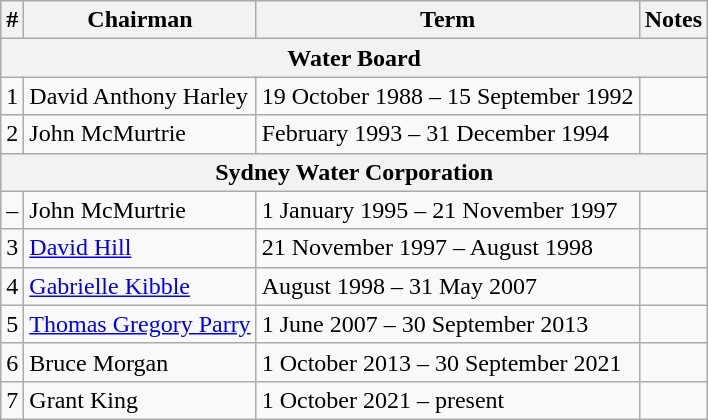<table class="wikitable">
<tr>
<th>#</th>
<th>Chairman</th>
<th>Term</th>
<th>Notes</th>
</tr>
<tr>
<th colspan=4>Water Board</th>
</tr>
<tr>
<td>1</td>
<td>David Anthony Harley</td>
<td>19 October 1988 – 15 September 1992</td>
<td></td>
</tr>
<tr>
<td>2</td>
<td>John McMurtrie</td>
<td>February 1993 – 31 December 1994</td>
<td></td>
</tr>
<tr>
<th colspan=4>Sydney Water Corporation</th>
</tr>
<tr>
<td>–</td>
<td>John McMurtrie</td>
<td>1 January 1995 – 21 November 1997</td>
<td></td>
</tr>
<tr>
<td>3</td>
<td><a href='#'>David Hill</a></td>
<td>21 November 1997 – August 1998</td>
<td></td>
</tr>
<tr>
<td>4</td>
<td><a href='#'>Gabrielle Kibble</a></td>
<td>August 1998 – 31 May 2007</td>
<td></td>
</tr>
<tr>
<td>5</td>
<td><a href='#'>Thomas Gregory Parry</a></td>
<td>1 June 2007 – 30 September 2013</td>
<td></td>
</tr>
<tr>
<td>6</td>
<td>Bruce Morgan</td>
<td>1 October 2013 – 30 September 2021</td>
<td></td>
</tr>
<tr>
<td>7</td>
<td>Grant King</td>
<td>1 October 2021 – present</td>
<td></td>
</tr>
</table>
